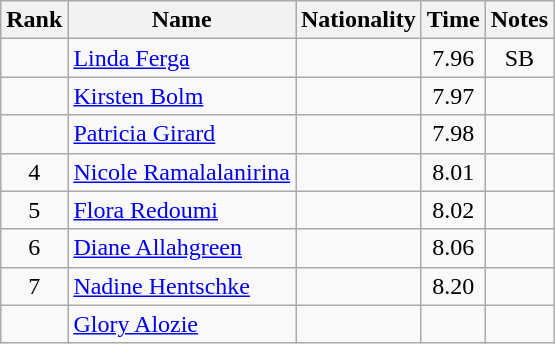<table class="wikitable sortable" style="text-align:center">
<tr>
<th>Rank</th>
<th>Name</th>
<th>Nationality</th>
<th>Time</th>
<th>Notes</th>
</tr>
<tr>
<td></td>
<td align="left"><a href='#'>Linda Ferga</a></td>
<td align=left></td>
<td>7.96</td>
<td>SB</td>
</tr>
<tr>
<td></td>
<td align="left"><a href='#'>Kirsten Bolm</a></td>
<td align=left></td>
<td>7.97</td>
<td></td>
</tr>
<tr>
<td></td>
<td align="left"><a href='#'>Patricia Girard</a></td>
<td align=left></td>
<td>7.98</td>
<td></td>
</tr>
<tr>
<td>4</td>
<td align="left"><a href='#'>Nicole Ramalalanirina</a></td>
<td align=left></td>
<td>8.01</td>
<td></td>
</tr>
<tr>
<td>5</td>
<td align="left"><a href='#'>Flora Redoumi</a></td>
<td align=left></td>
<td>8.02</td>
<td></td>
</tr>
<tr>
<td>6</td>
<td align="left"><a href='#'>Diane Allahgreen</a></td>
<td align=left></td>
<td>8.06</td>
<td></td>
</tr>
<tr>
<td>7</td>
<td align="left"><a href='#'>Nadine Hentschke</a></td>
<td align=left></td>
<td>8.20</td>
<td></td>
</tr>
<tr>
<td></td>
<td align="left"><a href='#'>Glory Alozie</a></td>
<td align=left></td>
<td></td>
<td></td>
</tr>
</table>
